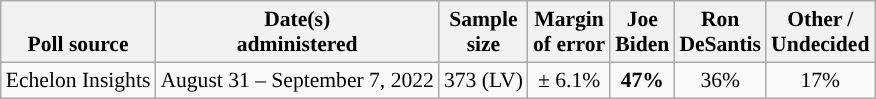<table class="wikitable sortable mw-datatable" style="font-size:90%;text-align:center;line-height:17px">
<tr valign=bottom>
<th>Poll source</th>
<th>Date(s)<br>administered</th>
<th>Sample<br>size</th>
<th>Margin<br>of error</th>
<th class="unsortable">Joe<br>Biden<br></th>
<th class="unsortable">Ron<br>DeSantis<br></th>
<th class="unsortable">Other /<br>Undecided</th>
</tr>
<tr>
<td style="text-align:left;">Echelon Insights</td>
<td data-sort-value="2022-09-07">August 31 – September 7, 2022</td>
<td>373 (LV)</td>
<td>± 6.1%</td>
<td style="color:black;background-color:"><strong>47%</strong></td>
<td>36%</td>
<td>17%</td>
</tr>
</table>
